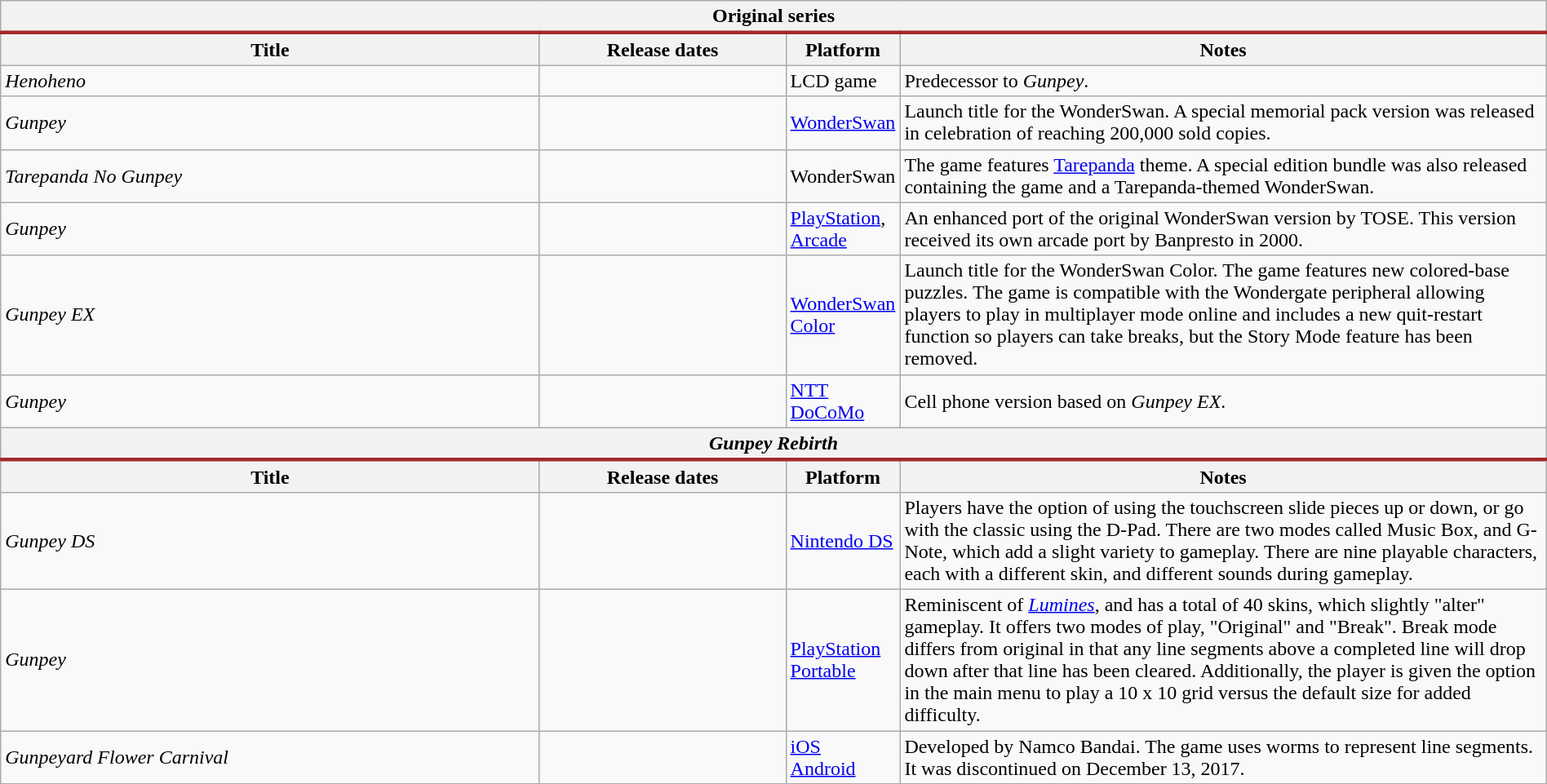<table style="width:100%;" class="wikitable">
<tr>
<th colspan="4">Original series</th>
</tr>
<tr style="border-top:3px solid brown;"|>
<th style="width:35%;">Title</th>
<th style="width:16%;">Release dates</th>
<th style="width:7%;">Platform</th>
<th style="width:42%;">Notes</th>
</tr>
<tr>
<td><em>Henoheno</em></td>
<td></td>
<td>LCD game</td>
<td>Predecessor to <em>Gunpey</em>.</td>
</tr>
<tr>
<td><em>Gunpey</em></td>
<td></td>
<td><a href='#'>WonderSwan</a></td>
<td>Launch title for the WonderSwan. A special memorial pack version was released in celebration of reaching 200,000 sold copies.</td>
</tr>
<tr>
<td><em>Tarepanda No Gunpey</em></td>
<td></td>
<td>WonderSwan</td>
<td>The game features <a href='#'>Tarepanda</a> theme. A special edition bundle was also released containing the game and a Tarepanda-themed WonderSwan.</td>
</tr>
<tr>
<td><em>Gunpey</em></td>
<td></td>
<td><a href='#'>PlayStation</a>, <a href='#'>Arcade</a></td>
<td>An enhanced port of the original WonderSwan version by TOSE. This version received its own arcade port by Banpresto in 2000.</td>
</tr>
<tr>
<td><em>Gunpey EX</em></td>
<td></td>
<td><a href='#'>WonderSwan Color</a></td>
<td>Launch title for the WonderSwan Color. The game features new colored-base puzzles. The game is compatible with the Wondergate peripheral allowing players to play in multiplayer mode online and includes a new quit-restart function so players can take breaks, but the Story Mode feature has been removed.</td>
</tr>
<tr>
<td><em>Gunpey</em></td>
<td></td>
<td><a href='#'>NTT DoCoMo</a></td>
<td>Cell phone version based on <em>Gunpey EX</em>.</td>
</tr>
<tr>
<th colspan="4"><em>Gunpey Rebirth</em></th>
</tr>
<tr style="border-top:3px solid brown;"|>
<th style="width:35%;">Title</th>
<th style="width:16%;">Release dates</th>
<th style="width:7%;">Platform</th>
<th style="width:42%;">Notes</th>
</tr>
<tr>
<td><em>Gunpey DS</em></td>
<td></td>
<td><a href='#'>Nintendo DS</a></td>
<td>Players have the option of using the touchscreen slide pieces up or down, or go with the classic using the D-Pad. There are two modes called Music Box, and G-Note, which add a slight variety to gameplay. There are nine playable characters, each with a different skin, and different sounds during gameplay.</td>
</tr>
<tr>
<td><em>Gunpey</em></td>
<td></td>
<td><a href='#'>PlayStation Portable</a></td>
<td>Reminiscent of <em><a href='#'>Lumines</a></em>, and has a total of 40 skins, which slightly "alter" gameplay. It offers two modes of play, "Original" and "Break". Break mode differs from original in that any line segments above a completed line will drop down after that line has been cleared. Additionally, the player is given the option in the main menu to play a 10 x 10 grid versus the default size for added difficulty.</td>
</tr>
<tr>
<td><em>Gunpeyard Flower Carnival</em></td>
<td></td>
<td><a href='#'>iOS</a><br><a href='#'>Android</a></td>
<td>Developed by Namco Bandai. The game uses worms to represent line segments. It was discontinued on December 13, 2017.</td>
</tr>
</table>
